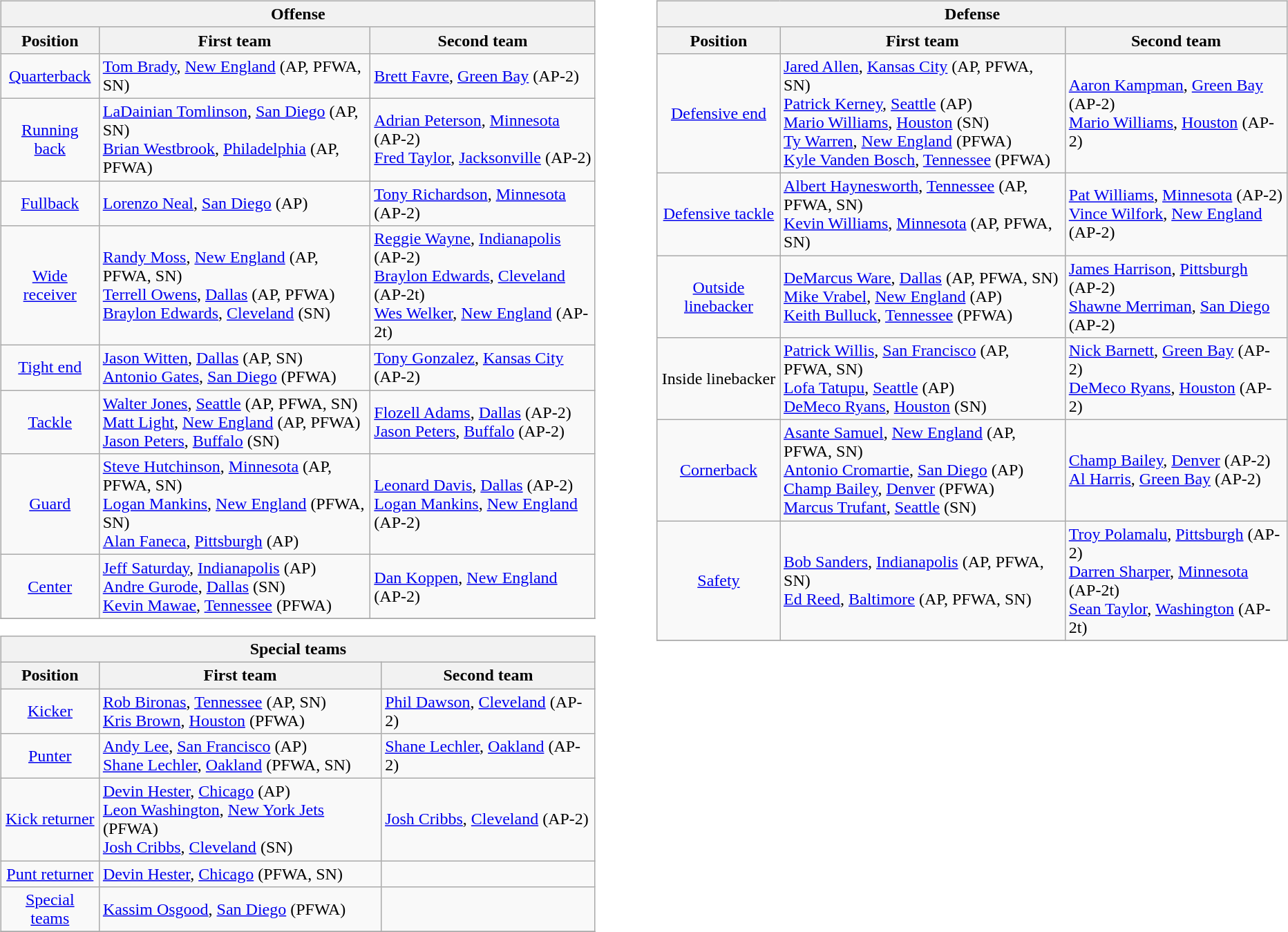<table border=0>
<tr valign="top">
<td><br><table class="wikitable">
<tr>
<th colspan=3>Offense</th>
</tr>
<tr>
<th>Position</th>
<th>First team</th>
<th>Second team</th>
</tr>
<tr>
<td align=center><a href='#'>Quarterback</a></td>
<td><a href='#'>Tom Brady</a>, <a href='#'>New England</a> (AP, PFWA, SN)</td>
<td><a href='#'>Brett Favre</a>, <a href='#'>Green Bay</a> (AP-2)</td>
</tr>
<tr>
<td align=center><a href='#'>Running back</a></td>
<td><a href='#'>LaDainian Tomlinson</a>, <a href='#'>San Diego</a> (AP, SN) <br><a href='#'>Brian Westbrook</a>, <a href='#'>Philadelphia</a> (AP, PFWA)</td>
<td><a href='#'>Adrian Peterson</a>, <a href='#'>Minnesota</a> (AP-2) <br><a href='#'>Fred Taylor</a>, <a href='#'>Jacksonville</a> (AP-2)</td>
</tr>
<tr>
<td align=center><a href='#'>Fullback</a></td>
<td><a href='#'>Lorenzo Neal</a>, <a href='#'>San Diego</a> (AP)</td>
<td><a href='#'>Tony Richardson</a>, <a href='#'>Minnesota</a> (AP-2)</td>
</tr>
<tr>
<td align=center><a href='#'>Wide receiver</a></td>
<td><a href='#'>Randy Moss</a>, <a href='#'>New England</a> (AP, PFWA, SN) <br><a href='#'>Terrell Owens</a>, <a href='#'>Dallas</a> (AP, PFWA) <br> <a href='#'>Braylon Edwards</a>, <a href='#'>Cleveland</a> (SN)</td>
<td><a href='#'>Reggie Wayne</a>, <a href='#'>Indianapolis</a> (AP-2) <br> <a href='#'>Braylon Edwards</a>, <a href='#'>Cleveland</a> (AP-2t)<br><a href='#'>Wes Welker</a>, <a href='#'>New England</a> (AP-2t)</td>
</tr>
<tr>
<td align=center><a href='#'>Tight end</a></td>
<td><a href='#'>Jason Witten</a>, <a href='#'>Dallas</a> (AP, SN) <br> <a href='#'>Antonio Gates</a>, <a href='#'>San Diego</a> (PFWA)</td>
<td><a href='#'>Tony Gonzalez</a>, <a href='#'>Kansas City</a> (AP-2)</td>
</tr>
<tr>
<td align=center><a href='#'>Tackle</a></td>
<td><a href='#'>Walter Jones</a>, <a href='#'>Seattle</a> (AP, PFWA, SN) <br><a href='#'>Matt Light</a>, <a href='#'>New England</a> (AP, PFWA) <br><a href='#'>Jason Peters</a>, <a href='#'>Buffalo</a> (SN)</td>
<td><a href='#'>Flozell Adams</a>, <a href='#'>Dallas</a> (AP-2) <br><a href='#'>Jason Peters</a>, <a href='#'>Buffalo</a> (AP-2)</td>
</tr>
<tr>
<td align=center><a href='#'>Guard</a></td>
<td><a href='#'>Steve Hutchinson</a>, <a href='#'>Minnesota</a> (AP, PFWA, SN) <br> <a href='#'>Logan Mankins</a>, <a href='#'>New England</a> (PFWA, SN) <br><a href='#'>Alan Faneca</a>, <a href='#'>Pittsburgh</a> (AP)</td>
<td><a href='#'>Leonard Davis</a>, <a href='#'>Dallas</a> (AP-2) <br><a href='#'>Logan Mankins</a>, <a href='#'>New England</a> (AP-2)</td>
</tr>
<tr>
<td align=center><a href='#'>Center</a></td>
<td><a href='#'>Jeff Saturday</a>, <a href='#'>Indianapolis</a> (AP) <br> <a href='#'>Andre Gurode</a>, <a href='#'>Dallas</a> (SN) <br> <a href='#'>Kevin Mawae</a>, <a href='#'>Tennessee</a> (PFWA)</td>
<td><a href='#'>Dan Koppen</a>, <a href='#'>New England</a> (AP-2)</td>
</tr>
<tr>
</tr>
</table>
<table class="wikitable">
<tr>
<th colspan=3>Special teams</th>
</tr>
<tr>
<th>Position</th>
<th>First team</th>
<th>Second team</th>
</tr>
<tr>
<td align=center><a href='#'>Kicker</a></td>
<td><a href='#'>Rob Bironas</a>, <a href='#'>Tennessee</a> (AP, SN) <br> <a href='#'>Kris Brown</a>, <a href='#'>Houston</a> (PFWA)</td>
<td><a href='#'>Phil Dawson</a>, <a href='#'>Cleveland</a> (AP-2)</td>
</tr>
<tr>
<td align=center><a href='#'>Punter</a></td>
<td><a href='#'>Andy Lee</a>, <a href='#'>San Francisco</a> (AP)<br> <a href='#'>Shane Lechler</a>, <a href='#'>Oakland</a> (PFWA, SN)</td>
<td><a href='#'>Shane Lechler</a>, <a href='#'>Oakland</a> (AP-2)</td>
</tr>
<tr>
<td align=center><a href='#'>Kick returner</a></td>
<td><a href='#'>Devin Hester</a>, <a href='#'>Chicago</a> (AP)<br> <a href='#'>Leon Washington</a>, <a href='#'>New York Jets</a> (PFWA)<br> <a href='#'>Josh Cribbs</a>, <a href='#'>Cleveland</a> (SN)</td>
<td><a href='#'>Josh Cribbs</a>, <a href='#'>Cleveland</a> (AP-2)</td>
</tr>
<tr>
<td align=center><a href='#'>Punt returner</a></td>
<td><a href='#'>Devin Hester</a>, <a href='#'>Chicago</a> (PFWA, SN)</td>
<td></td>
</tr>
<tr>
<td align=center><a href='#'>Special teams</a></td>
<td><a href='#'>Kassim Osgood</a>, <a href='#'>San Diego</a> (PFWA)</td>
<td></td>
</tr>
<tr>
</tr>
</table>
</td>
<td style="padding-left:40px;"><br><table class="wikitable">
<tr>
<th colspan=3>Defense</th>
</tr>
<tr>
<th>Position</th>
<th>First team</th>
<th>Second team</th>
</tr>
<tr>
<td align=center><a href='#'>Defensive end</a></td>
<td><a href='#'>Jared Allen</a>, <a href='#'>Kansas City</a> (AP, PFWA, SN) <br><a href='#'>Patrick Kerney</a>, <a href='#'>Seattle</a> (AP) <br><a href='#'>Mario Williams</a>, <a href='#'>Houston</a> (SN) <br> <a href='#'>Ty Warren</a>, <a href='#'>New England</a> (PFWA)<br><a href='#'>Kyle Vanden Bosch</a>, <a href='#'>Tennessee</a> (PFWA)</td>
<td><a href='#'>Aaron Kampman</a>, <a href='#'>Green Bay</a> (AP-2) <br> <a href='#'>Mario Williams</a>, <a href='#'>Houston</a> (AP-2)</td>
</tr>
<tr>
<td align=center><a href='#'>Defensive tackle</a></td>
<td><a href='#'>Albert Haynesworth</a>, <a href='#'>Tennessee</a> (AP, PFWA, SN) <br><a href='#'>Kevin Williams</a>, <a href='#'>Minnesota</a> (AP, PFWA, SN)</td>
<td><a href='#'>Pat Williams</a>, <a href='#'>Minnesota</a> (AP-2) <br><a href='#'>Vince Wilfork</a>, <a href='#'>New England</a> (AP-2)</td>
</tr>
<tr>
<td align=center><a href='#'>Outside linebacker</a></td>
<td><a href='#'>DeMarcus Ware</a>, <a href='#'>Dallas</a> (AP, PFWA, SN)<br> <a href='#'>Mike Vrabel</a>, <a href='#'>New England</a> (AP) <br> <a href='#'>Keith Bulluck</a>, <a href='#'>Tennessee</a> (PFWA)</td>
<td><a href='#'>James Harrison</a>, <a href='#'>Pittsburgh</a> (AP-2) <br><a href='#'>Shawne Merriman</a>, <a href='#'>San Diego</a> (AP-2)</td>
</tr>
<tr>
<td align=center>Inside linebacker</td>
<td><a href='#'>Patrick Willis</a>, <a href='#'>San Francisco</a> (AP, PFWA, SN)<br><a href='#'>Lofa Tatupu</a>, <a href='#'>Seattle</a> (AP)<br><a href='#'>DeMeco Ryans</a>, <a href='#'>Houston</a> (SN)</td>
<td><a href='#'>Nick Barnett</a>, <a href='#'>Green Bay</a> (AP-2) <br><a href='#'>DeMeco Ryans</a>, <a href='#'>Houston</a> (AP-2)</td>
</tr>
<tr>
<td align=center><a href='#'>Cornerback</a></td>
<td><a href='#'>Asante Samuel</a>, <a href='#'>New England</a> (AP, PFWA, SN)<br><a href='#'>Antonio Cromartie</a>, <a href='#'>San Diego</a> (AP) <br> <a href='#'>Champ Bailey</a>, <a href='#'>Denver</a> (PFWA) <br> <a href='#'>Marcus Trufant</a>, <a href='#'>Seattle</a> (SN)</td>
<td><a href='#'>Champ Bailey</a>, <a href='#'>Denver</a> (AP-2) <br><a href='#'>Al Harris</a>, <a href='#'>Green Bay</a> (AP-2)</td>
</tr>
<tr>
<td align=center><a href='#'>Safety</a></td>
<td><a href='#'>Bob Sanders</a>, <a href='#'>Indianapolis</a> (AP, PFWA, SN)<br><a href='#'>Ed Reed</a>, <a href='#'>Baltimore</a> (AP, PFWA, SN)</td>
<td><a href='#'>Troy Polamalu</a>, <a href='#'>Pittsburgh</a> (AP-2) <br><a href='#'>Darren Sharper</a>, <a href='#'>Minnesota</a> (AP-2t) <br><a href='#'>Sean Taylor</a>, <a href='#'>Washington</a> (AP-2t)</td>
</tr>
<tr>
</tr>
</table>
</td>
</tr>
</table>
